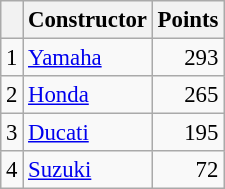<table class="wikitable" style="font-size: 95%;">
<tr>
<th></th>
<th>Constructor</th>
<th>Points</th>
</tr>
<tr>
<td align=center>1</td>
<td> <a href='#'>Yamaha</a></td>
<td align=right>293</td>
</tr>
<tr>
<td align=center>2</td>
<td> <a href='#'>Honda</a></td>
<td align=right>265</td>
</tr>
<tr>
<td align=center>3</td>
<td> <a href='#'>Ducati</a></td>
<td align=right>195</td>
</tr>
<tr>
<td align=center>4</td>
<td> <a href='#'>Suzuki</a></td>
<td align=right>72</td>
</tr>
</table>
